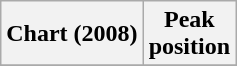<table class="wikitable sortable plainrowheaders" style="text-align:center">
<tr>
<th scope="col">Chart (2008)</th>
<th scope="col">Peak<br>position</th>
</tr>
<tr>
</tr>
</table>
